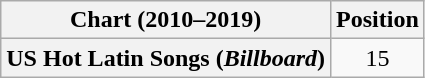<table class="wikitable plainrowheaders" style="text-align:center">
<tr>
<th scope="col">Chart (2010–2019)</th>
<th scope="col">Position</th>
</tr>
<tr>
<th scope="row">US Hot Latin Songs (<em>Billboard</em>)</th>
<td>15</td>
</tr>
</table>
